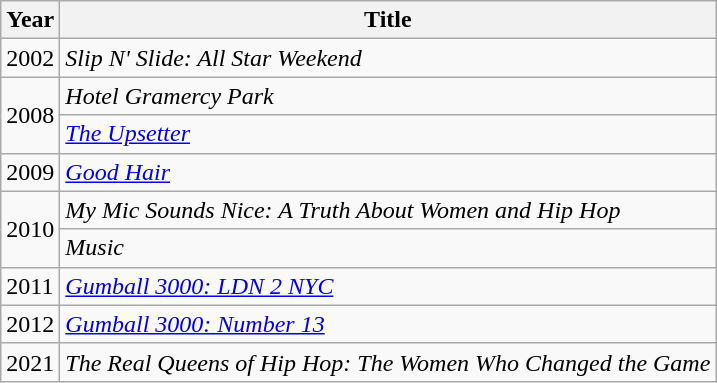<table class="wikitable sortable">
<tr>
<th>Year</th>
<th>Title</th>
</tr>
<tr>
<td>2002</td>
<td><em>Slip N' Slide: All Star Weekend</em></td>
</tr>
<tr>
<td rowspan="2">2008</td>
<td><em>Hotel Gramercy Park</em></td>
</tr>
<tr>
<td><em><a href='#'>The Upsetter</a></em></td>
</tr>
<tr>
<td>2009</td>
<td><em><a href='#'>Good Hair</a></em></td>
</tr>
<tr>
<td rowspan="2">2010</td>
<td><em>My Mic Sounds Nice: A Truth About Women and Hip Hop</em></td>
</tr>
<tr>
<td><em>Music</em></td>
</tr>
<tr>
<td>2011</td>
<td><em><a href='#'>Gumball 3000: LDN 2 NYC</a></em></td>
</tr>
<tr>
<td>2012</td>
<td><em><a href='#'>Gumball 3000: Number 13</a></em></td>
</tr>
<tr>
<td>2021</td>
<td><em>The Real Queens of Hip Hop: The Women Who Changed the Game</em></td>
</tr>
</table>
